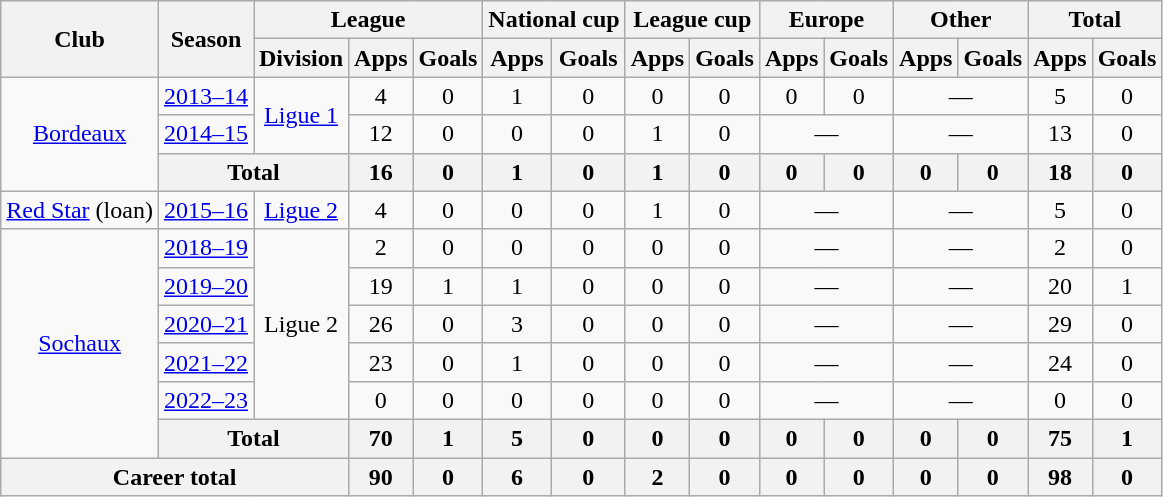<table class="wikitable" style="text-align:center">
<tr>
<th rowspan="2">Club</th>
<th rowspan="2">Season</th>
<th colspan="3">League</th>
<th colspan="2">National cup</th>
<th colspan="2">League cup</th>
<th colspan="2">Europe</th>
<th colspan="2">Other</th>
<th colspan="2">Total</th>
</tr>
<tr>
<th>Division</th>
<th>Apps</th>
<th>Goals</th>
<th>Apps</th>
<th>Goals</th>
<th>Apps</th>
<th>Goals</th>
<th>Apps</th>
<th>Goals</th>
<th>Apps</th>
<th>Goals</th>
<th>Apps</th>
<th>Goals</th>
</tr>
<tr>
<td rowspan="3"><a href='#'>Bordeaux</a></td>
<td><a href='#'>2013–14</a></td>
<td rowspan="2"><a href='#'>Ligue 1</a></td>
<td>4</td>
<td>0</td>
<td>1</td>
<td>0</td>
<td>0</td>
<td>0</td>
<td>0</td>
<td>0</td>
<td colspan="2">—</td>
<td>5</td>
<td>0</td>
</tr>
<tr>
<td><a href='#'>2014–15</a></td>
<td>12</td>
<td>0</td>
<td>0</td>
<td>0</td>
<td>1</td>
<td>0</td>
<td colspan="2">—</td>
<td colspan="2">—</td>
<td>13</td>
<td>0</td>
</tr>
<tr>
<th colspan="2">Total</th>
<th>16</th>
<th>0</th>
<th>1</th>
<th>0</th>
<th>1</th>
<th>0</th>
<th>0</th>
<th>0</th>
<th>0</th>
<th>0</th>
<th>18</th>
<th>0</th>
</tr>
<tr>
<td><a href='#'>Red Star</a> (loan)</td>
<td><a href='#'>2015–16</a></td>
<td><a href='#'>Ligue 2</a></td>
<td>4</td>
<td>0</td>
<td>0</td>
<td>0</td>
<td>1</td>
<td>0</td>
<td colspan="2">—</td>
<td colspan="2">—</td>
<td>5</td>
<td>0</td>
</tr>
<tr>
<td rowspan="6"><a href='#'>Sochaux</a></td>
<td><a href='#'>2018–19</a></td>
<td rowspan="5">Ligue 2</td>
<td>2</td>
<td>0</td>
<td>0</td>
<td>0</td>
<td>0</td>
<td>0</td>
<td colspan="2">—</td>
<td colspan="2">—</td>
<td>2</td>
<td>0</td>
</tr>
<tr>
<td><a href='#'>2019–20</a></td>
<td>19</td>
<td>1</td>
<td>1</td>
<td>0</td>
<td>0</td>
<td>0</td>
<td colspan="2">—</td>
<td colspan="2">—</td>
<td>20</td>
<td>1</td>
</tr>
<tr>
<td><a href='#'>2020–21</a></td>
<td>26</td>
<td>0</td>
<td>3</td>
<td>0</td>
<td>0</td>
<td>0</td>
<td colspan="2">—</td>
<td colspan="2">—</td>
<td>29</td>
<td>0</td>
</tr>
<tr>
<td><a href='#'>2021–22</a></td>
<td>23</td>
<td>0</td>
<td>1</td>
<td>0</td>
<td>0</td>
<td>0</td>
<td colspan="2">—</td>
<td colspan="2">—</td>
<td>24</td>
<td>0</td>
</tr>
<tr>
<td><a href='#'>2022–23</a></td>
<td>0</td>
<td>0</td>
<td>0</td>
<td>0</td>
<td>0</td>
<td>0</td>
<td colspan="2">—</td>
<td colspan="2">—</td>
<td>0</td>
<td>0</td>
</tr>
<tr>
<th colspan="2">Total</th>
<th>70</th>
<th>1</th>
<th>5</th>
<th>0</th>
<th>0</th>
<th>0</th>
<th>0</th>
<th>0</th>
<th>0</th>
<th>0</th>
<th>75</th>
<th>1</th>
</tr>
<tr>
<th colspan="3">Career total</th>
<th>90</th>
<th>0</th>
<th>6</th>
<th>0</th>
<th>2</th>
<th>0</th>
<th>0</th>
<th>0</th>
<th>0</th>
<th>0</th>
<th>98</th>
<th>0</th>
</tr>
</table>
